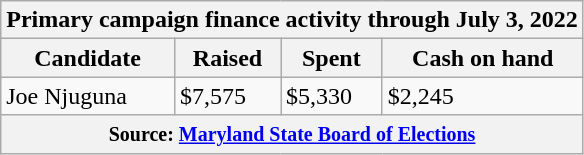<table class="wikitable sortable">
<tr>
<th colspan="4">Primary campaign finance activity through July 3, 2022</th>
</tr>
<tr>
<th>Candidate</th>
<th>Raised</th>
<th>Spent</th>
<th>Cash on hand</th>
</tr>
<tr>
<td data-sort-value="Njuguna, Joe">Joe Njuguna</td>
<td>$7,575</td>
<td>$5,330</td>
<td>$2,245</td>
</tr>
<tr>
<th colspan="4"><small>Source: <a href='#'>Maryland State Board of Elections</a></small></th>
</tr>
</table>
